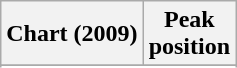<table class="wikitable sortable plainrowheaders" style="text-align:center">
<tr>
<th scope="col">Chart (2009)</th>
<th scope="col">Peak<br>position</th>
</tr>
<tr>
</tr>
<tr>
</tr>
</table>
